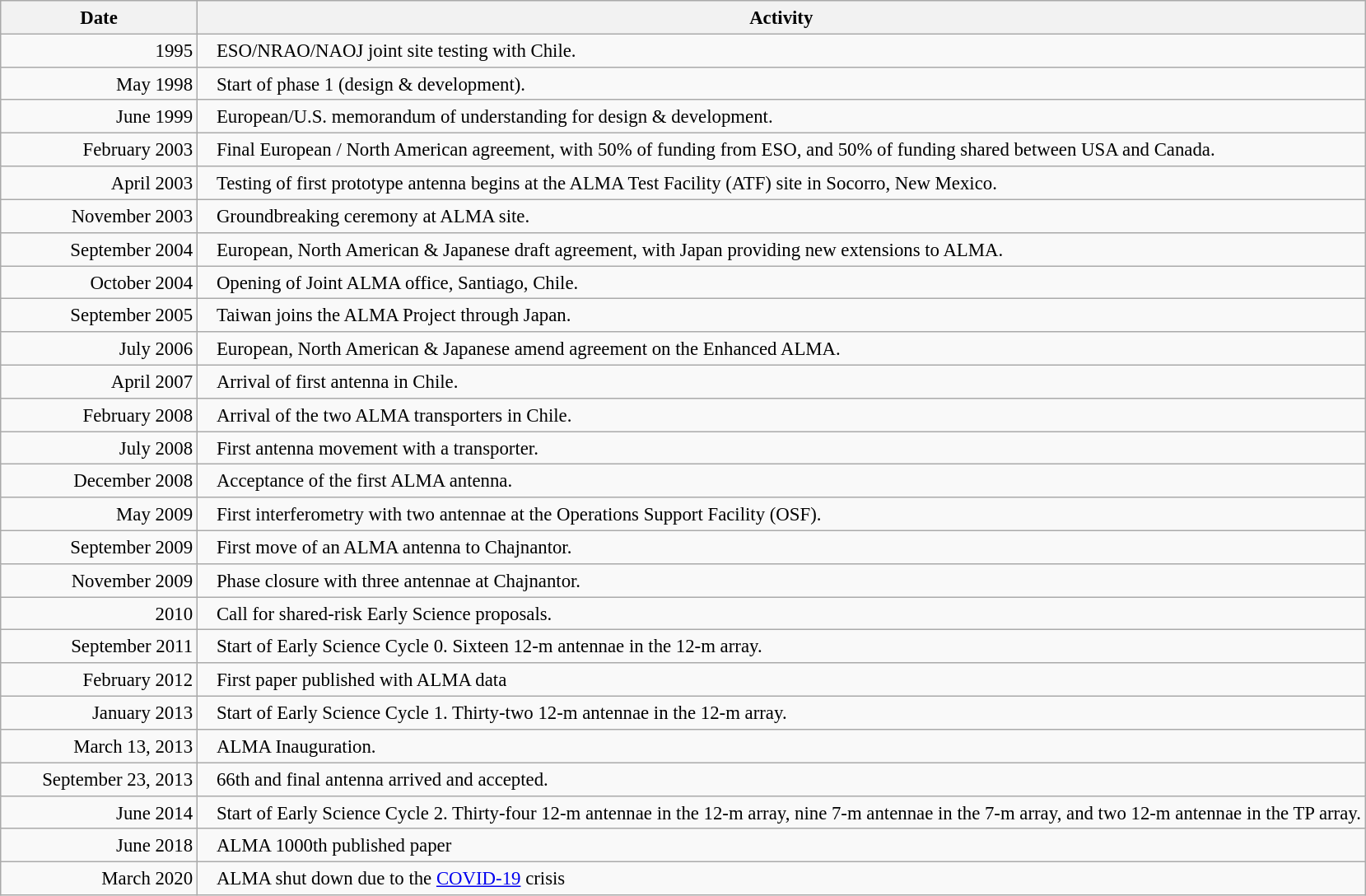<table class="wikitable" style="line-height:1.3em; font-size:95%;">
<tr>
<th style="width:10em;">Date</th>
<th>Activity</th>
</tr>
<tr>
<td style="text-align:right;">1995</td>
<td style="padding-left:1.0em;">ESO/NRAO/NAOJ joint site testing with Chile.</td>
</tr>
<tr>
<td style="text-align:right;">May 1998</td>
<td style="padding-left:1.0em;">Start of phase 1 (design & development).</td>
</tr>
<tr>
<td style="text-align:right;">June 1999</td>
<td style="padding-left:1.0em;">European/U.S. memorandum of understanding for design & development.</td>
</tr>
<tr>
<td style="text-align:right;">February 2003</td>
<td style="padding-left:1.0em;">Final European / North American agreement, with 50% of funding from ESO, and 50% of funding shared between USA and Canada.</td>
</tr>
<tr>
<td style="text-align:right;">April 2003</td>
<td style="padding-left:1.0em;">Testing of first prototype antenna begins at the ALMA Test Facility (ATF) site in Socorro, New Mexico.</td>
</tr>
<tr>
<td style="text-align:right;">November 2003</td>
<td style="padding-left:1.0em;">Groundbreaking ceremony at ALMA site.</td>
</tr>
<tr>
<td style="text-align:right;">September 2004</td>
<td style="padding-left:1.0em;">European, North American & Japanese draft agreement, with Japan providing new extensions to ALMA.</td>
</tr>
<tr>
<td style="text-align:right;">October 2004</td>
<td style="padding-left:1.0em;">Opening of Joint ALMA office, Santiago, Chile.</td>
</tr>
<tr>
<td style="text-align:right;">September 2005</td>
<td style="padding-left:1.0em;">Taiwan joins the ALMA Project through Japan.</td>
</tr>
<tr>
<td style="text-align:right;">July 2006</td>
<td style="padding-left:1.0em;">European, North American & Japanese amend agreement on the Enhanced ALMA.</td>
</tr>
<tr>
<td style="text-align:right;">April 2007</td>
<td style="padding-left:1.0em;">Arrival of first antenna in Chile.</td>
</tr>
<tr>
<td style="text-align:right;">February 2008</td>
<td style="padding-left:1.0em;">Arrival of the two ALMA transporters in Chile.</td>
</tr>
<tr>
<td style="text-align:right;">July 2008</td>
<td style="padding-left:1.0em;">First antenna movement with a transporter.</td>
</tr>
<tr>
<td style="text-align:right;">December 2008</td>
<td style="padding-left:1.0em;">Acceptance of the first ALMA antenna.</td>
</tr>
<tr>
<td style="text-align:right;">May 2009</td>
<td style="padding-left:1.0em;">First interferometry with two antennae at the Operations Support Facility (OSF).</td>
</tr>
<tr>
<td style="text-align:right;">September 2009</td>
<td style="padding-left:1.0em;">First move of an ALMA antenna to Chajnantor.</td>
</tr>
<tr>
<td style="text-align:right;">November 2009</td>
<td style="padding-left:1.0em;">Phase closure with three antennae at Chajnantor.</td>
</tr>
<tr>
<td style="text-align:right;">2010</td>
<td style="padding-left:1.0em;">Call for shared-risk Early Science proposals.</td>
</tr>
<tr>
<td style="text-align:right;">September 2011</td>
<td style="padding-left:1.0em;">Start of Early Science Cycle 0. Sixteen 12-m antennae in the 12-m array.</td>
</tr>
<tr>
<td style="text-align:right;">February 2012</td>
<td style="padding-left:1.0em;">First paper published with ALMA data</td>
</tr>
<tr>
<td style="text-align:right;">January 2013</td>
<td style="padding-left:1.0em;">Start of Early Science Cycle 1. Thirty-two 12-m antennae in the 12-m array.</td>
</tr>
<tr>
<td style="text-align:right;">March 13, 2013</td>
<td style="padding-left:1.0em;">ALMA Inauguration.</td>
</tr>
<tr>
<td style="text-align:right;">September 23, 2013</td>
<td style="padding-left:1.0em;">66th and final antenna arrived and accepted.</td>
</tr>
<tr>
<td style="text-align:right;">June 2014</td>
<td style="padding-left:1.0em;">Start of Early Science Cycle 2. Thirty-four 12-m antennae in the 12-m array, nine 7-m antennae in the 7-m array, and two 12-m antennae in the TP array.</td>
</tr>
<tr>
<td style="text-align:right;">June 2018</td>
<td style="padding-left:1.0em;">ALMA 1000th published paper</td>
</tr>
<tr>
<td style="text-align:right;">March 2020</td>
<td style="padding-left:1.0em;">ALMA shut down due to the <a href='#'>COVID-19</a> crisis</td>
</tr>
</table>
